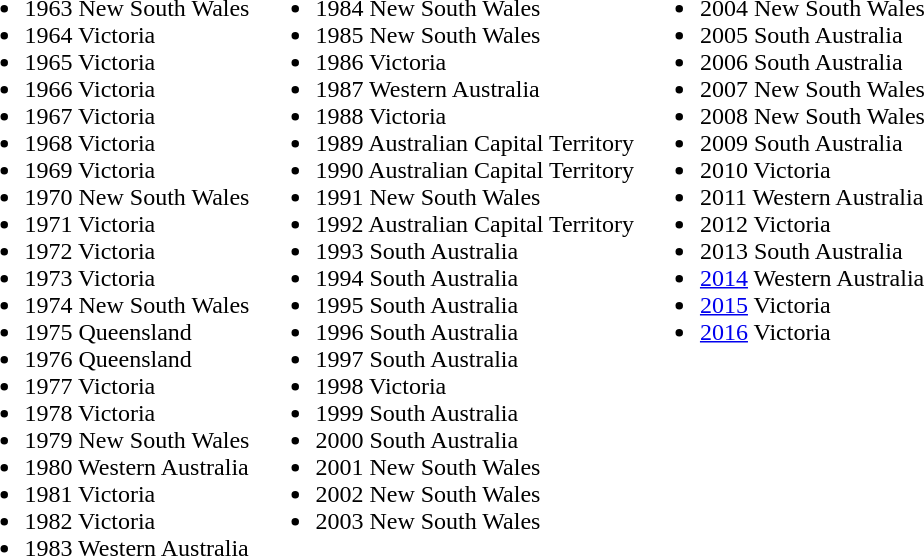<table>
<tr ---->
<td valign="top"><br><ul><li>1963 New South Wales</li><li>1964 Victoria</li><li>1965 Victoria</li><li>1966 Victoria</li><li>1967 Victoria</li><li>1968 Victoria</li><li>1969 Victoria</li><li>1970 New South Wales</li><li>1971 Victoria</li><li>1972 Victoria</li><li>1973 Victoria</li><li>1974 New South Wales</li><li>1975 Queensland</li><li>1976 Queensland</li><li>1977 Victoria</li><li>1978 Victoria</li><li>1979 New South Wales</li><li>1980 Western Australia</li><li>1981 Victoria</li><li>1982 Victoria</li><li>1983 Western Australia</li></ul></td>
<td valign="top"><br><ul><li>1984 New South Wales</li><li>1985 New South Wales</li><li>1986 Victoria</li><li>1987 Western Australia</li><li>1988 Victoria</li><li>1989 Australian Capital Territory</li><li>1990 Australian Capital Territory</li><li>1991 New South Wales</li><li>1992 Australian Capital Territory</li><li>1993 South Australia</li><li>1994 South Australia</li><li>1995 South Australia</li><li>1996 South Australia</li><li>1997 South Australia</li><li>1998 Victoria</li><li>1999 South Australia</li><li>2000 South Australia</li><li>2001 New South Wales</li><li>2002 New South Wales</li><li>2003 New South Wales</li></ul></td>
<td valign="top"><br><ul><li>2004 New South Wales</li><li>2005 South Australia</li><li>2006 South Australia</li><li>2007 New South Wales</li><li>2008 New South Wales</li><li>2009 South Australia</li><li>2010 Victoria</li><li>2011 Western Australia</li><li>2012 Victoria</li><li>2013 South Australia</li><li><a href='#'>2014</a> Western Australia</li><li><a href='#'>2015</a> Victoria</li><li><a href='#'>2016</a> Victoria</li></ul></td>
</tr>
</table>
